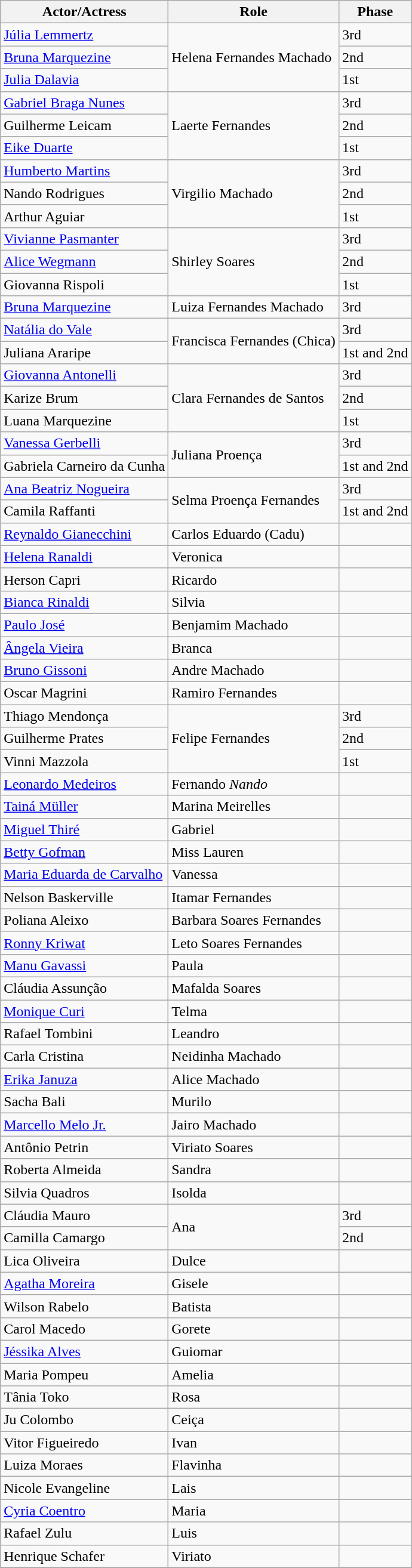<table class="wikitable sortable">
<tr>
<th>Actor/Actress</th>
<th>Role</th>
<th>Phase</th>
</tr>
<tr>
<td><a href='#'>Júlia Lemmertz</a></td>
<td rowspan="3">Helena Fernandes Machado</td>
<td>3rd</td>
</tr>
<tr>
<td><a href='#'>Bruna Marquezine</a></td>
<td>2nd</td>
</tr>
<tr>
<td><a href='#'>Julia Dalavia</a></td>
<td>1st</td>
</tr>
<tr>
<td><a href='#'>Gabriel Braga Nunes</a></td>
<td rowspan="3">Laerte Fernandes</td>
<td>3rd</td>
</tr>
<tr>
<td>Guilherme Leicam</td>
<td>2nd</td>
</tr>
<tr>
<td><a href='#'>Eike Duarte</a></td>
<td>1st</td>
</tr>
<tr>
<td><a href='#'>Humberto Martins</a></td>
<td rowspan="3">Virgilio Machado</td>
<td>3rd</td>
</tr>
<tr>
<td>Nando Rodrigues</td>
<td>2nd</td>
</tr>
<tr>
<td>Arthur Aguiar</td>
<td>1st</td>
</tr>
<tr>
<td><a href='#'>Vivianne Pasmanter</a></td>
<td rowspan="3">Shirley Soares</td>
<td>3rd</td>
</tr>
<tr>
<td><a href='#'>Alice Wegmann</a></td>
<td>2nd</td>
</tr>
<tr>
<td>Giovanna Rispoli</td>
<td>1st</td>
</tr>
<tr>
<td><a href='#'>Bruna Marquezine</a></td>
<td>Luiza Fernandes Machado</td>
<td>3rd</td>
</tr>
<tr>
<td><a href='#'>Natália do Vale</a></td>
<td rowspan="2">Francisca Fernandes (Chica)</td>
<td>3rd</td>
</tr>
<tr>
<td>Juliana Araripe</td>
<td>1st and 2nd</td>
</tr>
<tr>
<td><a href='#'>Giovanna Antonelli</a></td>
<td rowspan="3">Clara Fernandes de Santos</td>
<td>3rd</td>
</tr>
<tr>
<td>Karize Brum</td>
<td>2nd</td>
</tr>
<tr>
<td>Luana Marquezine</td>
<td>1st</td>
</tr>
<tr>
<td><a href='#'>Vanessa Gerbelli</a></td>
<td rowspan="2">Juliana Proença</td>
<td>3rd</td>
</tr>
<tr>
<td>Gabriela Carneiro da Cunha</td>
<td>1st and 2nd</td>
</tr>
<tr>
<td><a href='#'>Ana Beatriz Nogueira</a></td>
<td rowspan="2">Selma Proença Fernandes</td>
<td>3rd</td>
</tr>
<tr>
<td>Camila Raffanti</td>
<td>1st and 2nd</td>
</tr>
<tr>
<td><a href='#'>Reynaldo Gianecchini</a></td>
<td>Carlos Eduardo (Cadu)</td>
<td></td>
</tr>
<tr>
<td><a href='#'>Helena Ranaldi</a></td>
<td>Veronica</td>
<td></td>
</tr>
<tr>
<td>Herson Capri</td>
<td>Ricardo</td>
<td></td>
</tr>
<tr>
<td><a href='#'>Bianca Rinaldi</a></td>
<td>Silvia</td>
<td></td>
</tr>
<tr>
<td><a href='#'>Paulo José</a></td>
<td>Benjamim Machado</td>
<td></td>
</tr>
<tr>
<td><a href='#'>Ângela Vieira</a></td>
<td>Branca</td>
<td></td>
</tr>
<tr>
<td><a href='#'>Bruno Gissoni</a></td>
<td>Andre Machado</td>
<td></td>
</tr>
<tr>
<td>Oscar Magrini</td>
<td>Ramiro Fernandes</td>
<td></td>
</tr>
<tr>
<td>Thiago Mendonça</td>
<td rowspan="3">Felipe Fernandes</td>
<td>3rd</td>
</tr>
<tr>
<td>Guilherme Prates</td>
<td>2nd</td>
</tr>
<tr>
<td>Vinni Mazzola</td>
<td>1st</td>
</tr>
<tr>
<td><a href='#'>Leonardo Medeiros</a></td>
<td>Fernando <em>Nando</em></td>
<td></td>
</tr>
<tr>
<td><a href='#'>Tainá Müller</a></td>
<td>Marina Meirelles</td>
<td></td>
</tr>
<tr>
<td><a href='#'>Miguel Thiré</a></td>
<td>Gabriel</td>
<td></td>
</tr>
<tr>
<td><a href='#'>Betty Gofman</a></td>
<td>Miss Lauren</td>
<td></td>
</tr>
<tr>
<td><a href='#'>Maria Eduarda de Carvalho</a></td>
<td>Vanessa</td>
<td></td>
</tr>
<tr>
<td>Nelson Baskerville</td>
<td>Itamar Fernandes</td>
<td></td>
</tr>
<tr>
<td>Poliana Aleixo</td>
<td>Barbara Soares Fernandes</td>
<td></td>
</tr>
<tr>
<td><a href='#'>Ronny Kriwat</a></td>
<td>Leto Soares Fernandes</td>
<td></td>
</tr>
<tr>
<td><a href='#'>Manu Gavassi</a></td>
<td>Paula</td>
<td></td>
</tr>
<tr>
<td>Cláudia Assunção</td>
<td>Mafalda Soares</td>
<td></td>
</tr>
<tr>
<td><a href='#'>Monique Curi</a></td>
<td>Telma</td>
<td></td>
</tr>
<tr>
<td>Rafael Tombini</td>
<td>Leandro</td>
<td></td>
</tr>
<tr>
<td>Carla Cristina</td>
<td>Neidinha Machado</td>
<td></td>
</tr>
<tr>
<td><a href='#'>Erika Januza</a></td>
<td>Alice Machado</td>
<td></td>
</tr>
<tr>
<td>Sacha Bali</td>
<td>Murilo</td>
<td></td>
</tr>
<tr>
<td><a href='#'>Marcello Melo Jr.</a></td>
<td>Jairo Machado</td>
<td></td>
</tr>
<tr>
<td>Antônio Petrin</td>
<td>Viriato Soares</td>
<td></td>
</tr>
<tr>
<td>Roberta Almeida</td>
<td>Sandra</td>
<td></td>
</tr>
<tr>
<td>Silvia Quadros</td>
<td>Isolda</td>
<td></td>
</tr>
<tr>
<td>Cláudia Mauro</td>
<td rowspan="2">Ana</td>
<td>3rd</td>
</tr>
<tr>
<td>Camilla Camargo</td>
<td>2nd</td>
</tr>
<tr>
<td>Lica Oliveira</td>
<td>Dulce</td>
<td></td>
</tr>
<tr>
<td><a href='#'>Agatha Moreira</a></td>
<td>Gisele</td>
<td></td>
</tr>
<tr>
<td>Wilson Rabelo</td>
<td>Batista</td>
<td></td>
</tr>
<tr>
<td>Carol Macedo</td>
<td>Gorete</td>
<td></td>
</tr>
<tr>
<td><a href='#'>Jéssika Alves</a></td>
<td>Guiomar</td>
<td></td>
</tr>
<tr>
<td>Maria Pompeu</td>
<td>Amelia</td>
<td></td>
</tr>
<tr>
<td>Tânia Toko</td>
<td>Rosa</td>
<td></td>
</tr>
<tr>
<td>Ju Colombo</td>
<td>Ceiça</td>
<td></td>
</tr>
<tr>
<td>Vitor Figueiredo</td>
<td>Ivan</td>
<td></td>
</tr>
<tr>
<td>Luiza Moraes</td>
<td>Flavinha</td>
<td></td>
</tr>
<tr>
<td>Nicole Evangeline</td>
<td>Lais</td>
<td></td>
</tr>
<tr>
<td><a href='#'>Cyria Coentro</a></td>
<td>Maria</td>
<td></td>
</tr>
<tr>
<td>Rafael Zulu</td>
<td>Luis</td>
<td></td>
</tr>
<tr>
<td>Henrique Schafer</td>
<td>Viriato</td>
<td></td>
</tr>
<tr>
</tr>
</table>
